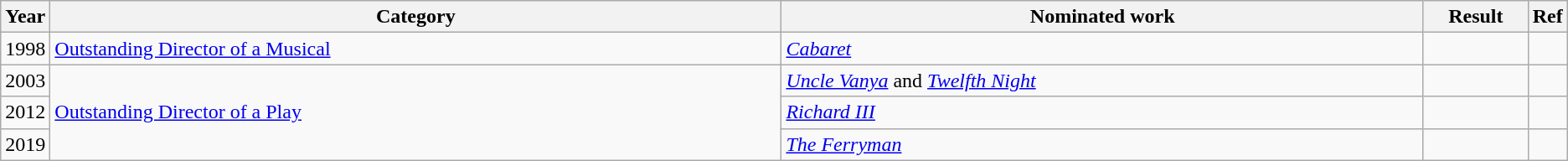<table class="wikitable sortable">
<tr>
<th scope="col" style="width:1em;">Year</th>
<th scope="col" style="width:40em;">Category</th>
<th scope="col" style="width:35em;">Nominated work</th>
<th scope="col" style="width:5em;">Result</th>
<th scope="col" style="width:1em;" class="unsortable">Ref</th>
</tr>
<tr>
<td>1998</td>
<td><a href='#'>Outstanding Director of a Musical</a></td>
<td><em><a href='#'>Cabaret</a></em></td>
<td></td>
<td></td>
</tr>
<tr>
<td>2003</td>
<td rowspan="3"><a href='#'>Outstanding Director of a Play</a></td>
<td><em><a href='#'>Uncle Vanya</a></em> and <em><a href='#'>Twelfth Night</a></em></td>
<td></td>
<td></td>
</tr>
<tr>
<td>2012</td>
<td><em><a href='#'>Richard III</a></em></td>
<td></td>
<td></td>
</tr>
<tr>
<td>2019</td>
<td><em><a href='#'>The Ferryman</a></em></td>
<td></td>
<td></td>
</tr>
</table>
